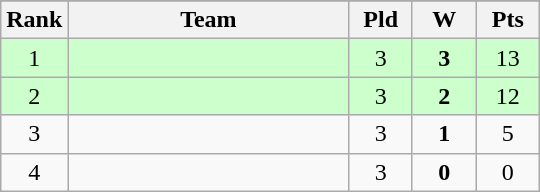<table class="wikitable">
<tr>
</tr>
<tr>
<th style="width:35px;">Rank</th>
<th style="width:180px;">Team</th>
<th style="width:35px;">Pld</th>
<th style="width:35px;">W</th>
<th style="width:35px;">Pts</th>
</tr>
<tr bgcolor=#ccffcc>
<td align=center>1</td>
<td></td>
<td align=center>3</td>
<td align=center><strong>3</strong></td>
<td align=center>13</td>
</tr>
<tr bgcolor=#ccffcc>
<td align=center>2</td>
<td></td>
<td align=center>3</td>
<td align=center><strong>2</strong></td>
<td align=center>12</td>
</tr>
<tr>
<td align=center>3</td>
<td></td>
<td align=center>3</td>
<td align=center><strong>1</strong></td>
<td align=center>5</td>
</tr>
<tr>
<td align=center>4</td>
<td></td>
<td align=center>3</td>
<td align=center><strong>0</strong></td>
<td align=center>0</td>
</tr>
</table>
